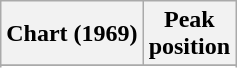<table class="wikitable sortable">
<tr>
<th>Chart (1969)</th>
<th>Peak<br>position</th>
</tr>
<tr>
</tr>
<tr>
</tr>
<tr>
</tr>
</table>
